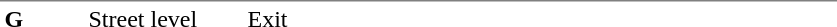<table table border=0 cellspacing=0 cellpadding=3>
<tr>
<td style="border-top:solid 1px gray;" width=50 valign=top><strong>G</strong></td>
<td style="border-top:solid 1px gray;" width=100 valign=top>Street level</td>
<td style="border-top:solid 1px gray;" width=390 valign=top>Exit</td>
</tr>
</table>
